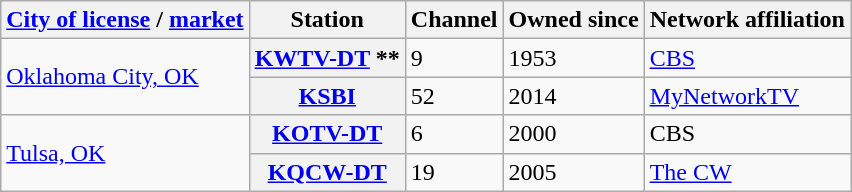<table class="wikitable">
<tr>
<th scope="col"><a href='#'>City of license</a> / <a href='#'>market</a></th>
<th scope="col">Station</th>
<th scope="col">Channel</th>
<th scope="col">Owned since</th>
<th scope="col">Network affiliation</th>
</tr>
<tr>
<td rowspan="2"><a href='#'>Oklahoma City, OK</a></td>
<th scope="row"><a href='#'>KWTV-DT</a> **</th>
<td>9</td>
<td>1953</td>
<td><a href='#'>CBS</a></td>
</tr>
<tr>
<th scope="row"><a href='#'>KSBI</a></th>
<td>52</td>
<td>2014</td>
<td><a href='#'>MyNetworkTV</a></td>
</tr>
<tr>
<td rowspan="2"><a href='#'>Tulsa, OK</a></td>
<th scope="row"><a href='#'>KOTV-DT</a></th>
<td>6</td>
<td>2000</td>
<td>CBS</td>
</tr>
<tr>
<th scope="row"><a href='#'>KQCW-DT</a></th>
<td>19</td>
<td>2005</td>
<td><a href='#'>The CW</a></td>
</tr>
</table>
